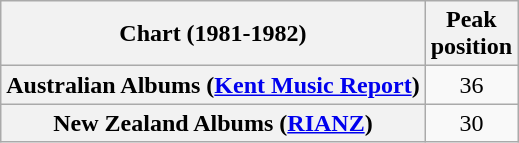<table class="wikitable sortable plainrowheaders" style="text-align:center">
<tr>
<th scope="col">Chart (1981-1982)</th>
<th scope="col">Peak <br>position</th>
</tr>
<tr>
<th scope="row">Australian Albums (<a href='#'>Kent Music Report</a>)</th>
<td>36</td>
</tr>
<tr>
<th scope="row">New Zealand Albums (<a href='#'>RIANZ</a>)</th>
<td>30</td>
</tr>
</table>
